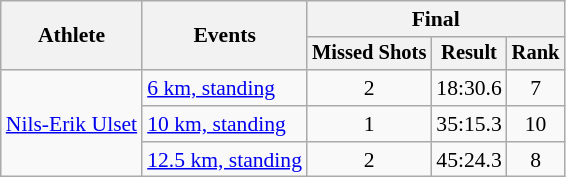<table class="wikitable" style="font-size:90%">
<tr>
<th rowspan="2">Athlete</th>
<th rowspan="2">Events</th>
<th colspan="5">Final</th>
</tr>
<tr style="font-size:95%">
<th>Missed Shots</th>
<th>Result</th>
<th>Rank</th>
</tr>
<tr align=center>
<td style="text-align:left;" rowspan="3"><a href='#'>Nils-Erik Ulset</a></td>
<td align=left><a href='#'>6 km, standing</a></td>
<td>2</td>
<td>18:30.6</td>
<td>7</td>
</tr>
<tr align=center>
<td align=left><a href='#'>10 km, standing</a></td>
<td>1</td>
<td>35:15.3</td>
<td>10</td>
</tr>
<tr align=center>
<td align=left><a href='#'>12.5 km, standing</a></td>
<td>2</td>
<td>45:24.3</td>
<td>8</td>
</tr>
</table>
